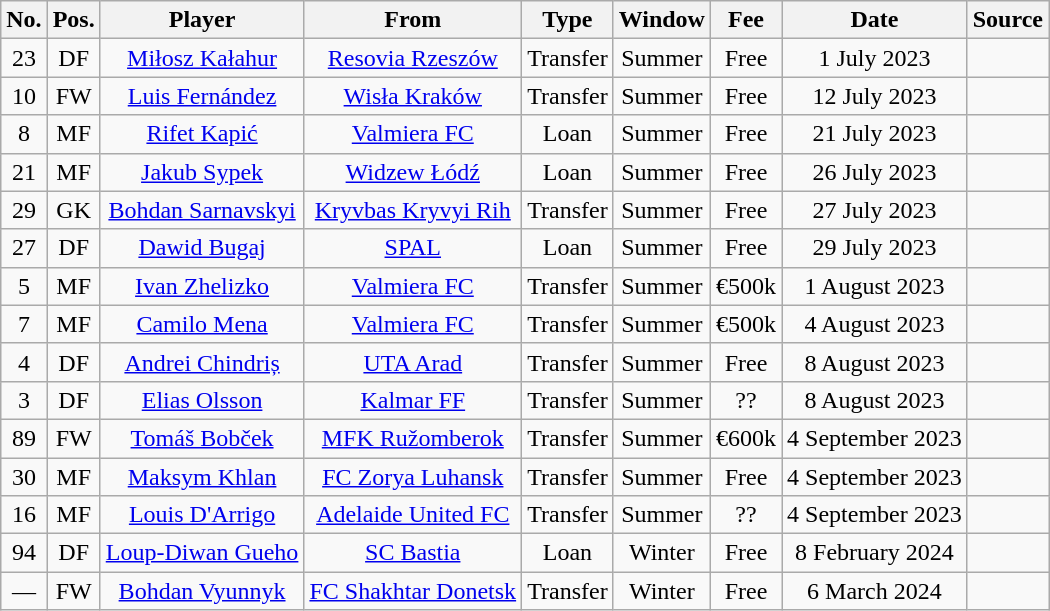<table class="wikitable" style="text-align: center">
<tr>
<th>No.</th>
<th>Pos.</th>
<th>Player</th>
<th>From</th>
<th>Type</th>
<th>Window</th>
<th>Fee</th>
<th>Date</th>
<th>Source</th>
</tr>
<tr>
<td>23</td>
<td>DF</td>
<td><a href='#'>Miłosz Kałahur</a></td>
<td><a href='#'>Resovia Rzeszów</a></td>
<td>Transfer</td>
<td>Summer</td>
<td>Free</td>
<td>1 July 2023</td>
<td></td>
</tr>
<tr>
<td>10</td>
<td>FW</td>
<td><a href='#'>Luis Fernández</a></td>
<td><a href='#'>Wisła Kraków</a></td>
<td>Transfer</td>
<td>Summer</td>
<td>Free</td>
<td>12 July 2023</td>
<td></td>
</tr>
<tr>
<td>8</td>
<td>MF</td>
<td><a href='#'>Rifet Kapić</a></td>
<td><a href='#'>Valmiera FC</a></td>
<td>Loan</td>
<td>Summer</td>
<td>Free</td>
<td>21 July 2023</td>
<td></td>
</tr>
<tr>
<td>21</td>
<td>MF</td>
<td><a href='#'>Jakub Sypek</a></td>
<td><a href='#'>Widzew Łódź</a></td>
<td>Loan</td>
<td>Summer</td>
<td>Free</td>
<td>26 July 2023</td>
<td></td>
</tr>
<tr>
<td>29</td>
<td>GK</td>
<td><a href='#'>Bohdan Sarnavskyi</a></td>
<td><a href='#'>Kryvbas Kryvyi Rih</a></td>
<td>Transfer</td>
<td>Summer</td>
<td>Free</td>
<td>27 July 2023</td>
<td></td>
</tr>
<tr>
<td>27</td>
<td>DF</td>
<td><a href='#'>Dawid Bugaj</a></td>
<td><a href='#'>SPAL</a></td>
<td>Loan</td>
<td>Summer</td>
<td>Free</td>
<td>29 July 2023</td>
<td></td>
</tr>
<tr>
<td>5</td>
<td>MF</td>
<td><a href='#'>Ivan Zhelizko</a></td>
<td><a href='#'>Valmiera FC</a></td>
<td>Transfer</td>
<td>Summer</td>
<td>€500k</td>
<td>1 August 2023</td>
<td></td>
</tr>
<tr>
<td>7</td>
<td>MF</td>
<td><a href='#'>Camilo Mena</a></td>
<td><a href='#'>Valmiera FC</a></td>
<td>Transfer</td>
<td>Summer</td>
<td>€500k</td>
<td>4 August 2023</td>
<td></td>
</tr>
<tr>
<td>4</td>
<td>DF</td>
<td><a href='#'>Andrei Chindriș</a></td>
<td><a href='#'>UTA Arad</a></td>
<td>Transfer</td>
<td>Summer</td>
<td>Free</td>
<td>8 August 2023</td>
<td></td>
</tr>
<tr>
<td>3</td>
<td>DF</td>
<td><a href='#'>Elias Olsson</a></td>
<td><a href='#'>Kalmar FF</a></td>
<td>Transfer</td>
<td>Summer</td>
<td>??</td>
<td>8 August 2023</td>
<td></td>
</tr>
<tr>
<td>89</td>
<td>FW</td>
<td><a href='#'>Tomáš Bobček</a></td>
<td><a href='#'>MFK Ružomberok</a></td>
<td>Transfer</td>
<td>Summer</td>
<td>€600k</td>
<td>4 September 2023</td>
<td></td>
</tr>
<tr>
<td>30</td>
<td>MF</td>
<td><a href='#'>Maksym Khlan</a></td>
<td><a href='#'>FC Zorya Luhansk</a></td>
<td>Transfer</td>
<td>Summer</td>
<td>Free</td>
<td>4 September 2023</td>
<td></td>
</tr>
<tr>
<td>16</td>
<td>MF</td>
<td><a href='#'>Louis D'Arrigo</a></td>
<td><a href='#'>Adelaide United FC</a></td>
<td>Transfer</td>
<td>Summer</td>
<td>??</td>
<td>4 September 2023</td>
<td></td>
</tr>
<tr>
<td>94</td>
<td>DF</td>
<td><a href='#'>Loup-Diwan Gueho</a></td>
<td><a href='#'>SC Bastia</a></td>
<td>Loan</td>
<td>Winter</td>
<td>Free</td>
<td>8 February 2024</td>
<td></td>
</tr>
<tr>
<td>—</td>
<td>FW</td>
<td><a href='#'>Bohdan Vyunnyk</a></td>
<td><a href='#'>FC Shakhtar Donetsk</a></td>
<td>Transfer</td>
<td>Winter</td>
<td>Free</td>
<td>6 March 2024</td>
<td></td>
</tr>
</table>
